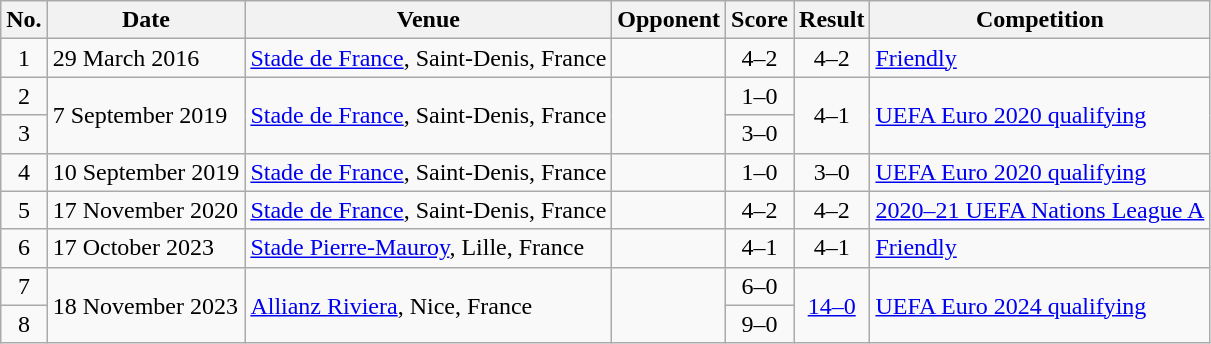<table class="wikitable sortable">
<tr>
<th>No.</th>
<th>Date</th>
<th>Venue</th>
<th>Opponent</th>
<th>Score</th>
<th>Result</th>
<th>Competition</th>
</tr>
<tr>
<td align="center">1</td>
<td>29 March 2016</td>
<td><a href='#'>Stade de France</a>, Saint-Denis, France</td>
<td></td>
<td align="center">4–2</td>
<td align="center">4–2</td>
<td><a href='#'>Friendly</a></td>
</tr>
<tr>
<td align="center">2</td>
<td rowspan="2">7 September 2019</td>
<td rowspan="2"><a href='#'>Stade de France</a>, Saint-Denis, France</td>
<td rowspan="2"></td>
<td align="center">1–0</td>
<td rowspan="2" align="center">4–1</td>
<td rowspan="2"><a href='#'>UEFA Euro 2020 qualifying</a></td>
</tr>
<tr>
<td align="center">3</td>
<td align="center">3–0</td>
</tr>
<tr>
<td align="center">4</td>
<td>10 September 2019</td>
<td><a href='#'>Stade de France</a>, Saint-Denis, France</td>
<td></td>
<td align="center">1–0</td>
<td align="center">3–0</td>
<td><a href='#'>UEFA Euro 2020 qualifying</a></td>
</tr>
<tr>
<td align="center">5</td>
<td>17 November 2020</td>
<td><a href='#'>Stade de France</a>, Saint-Denis, France</td>
<td></td>
<td align="center">4–2</td>
<td align="center">4–2</td>
<td><a href='#'>2020–21 UEFA Nations League A</a></td>
</tr>
<tr>
<td align="center">6</td>
<td>17 October 2023</td>
<td><a href='#'>Stade Pierre-Mauroy</a>, Lille, France</td>
<td></td>
<td align="center">4–1</td>
<td align="center">4–1</td>
<td><a href='#'>Friendly</a></td>
</tr>
<tr>
<td align="center">7</td>
<td rowspan="2" rowspan="2">18 November 2023</td>
<td rowspan="2"><a href='#'>Allianz Riviera</a>, Nice, France</td>
<td rowspan="2"></td>
<td align="center">6–0</td>
<td rowspan="2" align="center"><a href='#'>14–0</a></td>
<td rowspan="2"><a href='#'>UEFA Euro 2024 qualifying</a></td>
</tr>
<tr>
<td align="center">8</td>
<td align="center">9–0</td>
</tr>
</table>
